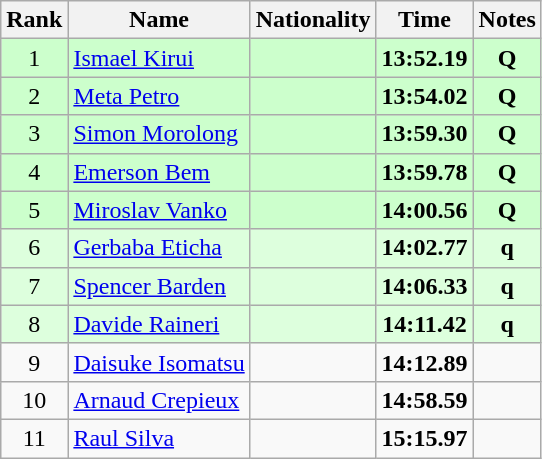<table class="wikitable sortable" style="text-align:center">
<tr>
<th>Rank</th>
<th>Name</th>
<th>Nationality</th>
<th>Time</th>
<th>Notes</th>
</tr>
<tr bgcolor=ccffcc>
<td>1</td>
<td align=left><a href='#'>Ismael Kirui</a></td>
<td align=left></td>
<td><strong>13:52.19</strong></td>
<td><strong>Q</strong></td>
</tr>
<tr bgcolor=ccffcc>
<td>2</td>
<td align=left><a href='#'>Meta Petro</a></td>
<td align=left></td>
<td><strong>13:54.02</strong></td>
<td><strong>Q</strong></td>
</tr>
<tr bgcolor=ccffcc>
<td>3</td>
<td align=left><a href='#'>Simon Morolong</a></td>
<td align=left></td>
<td><strong>13:59.30</strong></td>
<td><strong>Q</strong></td>
</tr>
<tr bgcolor=ccffcc>
<td>4</td>
<td align=left><a href='#'>Emerson Bem</a></td>
<td align=left></td>
<td><strong>13:59.78</strong></td>
<td><strong>Q</strong></td>
</tr>
<tr bgcolor=ccffcc>
<td>5</td>
<td align=left><a href='#'>Miroslav Vanko</a></td>
<td align=left></td>
<td><strong>14:00.56</strong></td>
<td><strong>Q</strong></td>
</tr>
<tr bgcolor=ddffdd>
<td>6</td>
<td align=left><a href='#'>Gerbaba Eticha</a></td>
<td align=left></td>
<td><strong>14:02.77</strong></td>
<td><strong>q</strong></td>
</tr>
<tr bgcolor=ddffdd>
<td>7</td>
<td align=left><a href='#'>Spencer Barden</a></td>
<td align=left></td>
<td><strong>14:06.33</strong></td>
<td><strong>q</strong></td>
</tr>
<tr bgcolor=ddffdd>
<td>8</td>
<td align=left><a href='#'>Davide Raineri</a></td>
<td align=left></td>
<td><strong>14:11.42</strong></td>
<td><strong>q</strong></td>
</tr>
<tr>
<td>9</td>
<td align=left><a href='#'>Daisuke Isomatsu</a></td>
<td align=left></td>
<td><strong>14:12.89</strong></td>
<td></td>
</tr>
<tr>
<td>10</td>
<td align=left><a href='#'>Arnaud Crepieux</a></td>
<td align=left></td>
<td><strong>14:58.59</strong></td>
<td></td>
</tr>
<tr>
<td>11</td>
<td align=left><a href='#'>Raul Silva</a></td>
<td align=left></td>
<td><strong>15:15.97</strong></td>
<td></td>
</tr>
</table>
